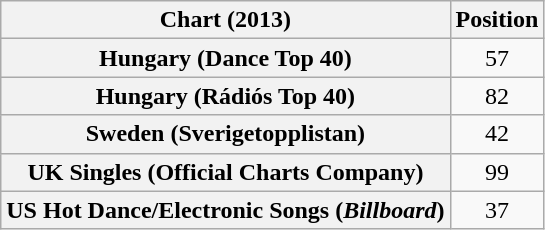<table class="wikitable sortable plainrowheaders" style="text-align:center">
<tr>
<th scope="col">Chart (2013)</th>
<th scope="col">Position</th>
</tr>
<tr>
<th scope="row">Hungary (Dance Top 40)</th>
<td align="center">57</td>
</tr>
<tr>
<th scope="row">Hungary (Rádiós Top 40)</th>
<td align="center">82</td>
</tr>
<tr>
<th scope="row">Sweden (Sverigetopplistan)</th>
<td align="center">42</td>
</tr>
<tr>
<th scope="row">UK Singles (Official Charts Company)</th>
<td align="center">99</td>
</tr>
<tr>
<th scope="row">US Hot Dance/Electronic Songs (<em>Billboard</em>)</th>
<td align="center">37</td>
</tr>
</table>
